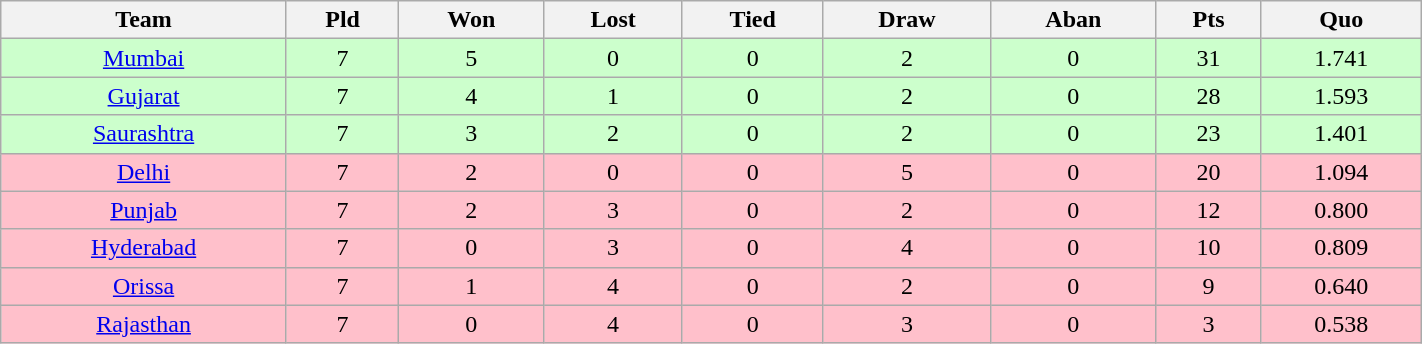<table class="wikitable" width=75%>
<tr>
<th>Team</th>
<th>Pld</th>
<th>Won</th>
<th>Lost</th>
<th>Tied</th>
<th>Draw</th>
<th>Aban</th>
<th>Pts</th>
<th>Quo</th>
</tr>
<tr bgcolor="ccffcc" align="center">
<td><a href='#'>Mumbai</a></td>
<td>7</td>
<td>5</td>
<td>0</td>
<td>0</td>
<td>2</td>
<td>0</td>
<td>31</td>
<td>1.741</td>
</tr>
<tr bgcolor="ccffcc" align="center">
<td><a href='#'>Gujarat</a></td>
<td>7</td>
<td>4</td>
<td>1</td>
<td>0</td>
<td>2</td>
<td>0</td>
<td>28</td>
<td>1.593</td>
</tr>
<tr bgcolor="ccffcc" align="center">
<td><a href='#'>Saurashtra</a></td>
<td>7</td>
<td>3</td>
<td>2</td>
<td>0</td>
<td>2</td>
<td>0</td>
<td>23</td>
<td>1.401</td>
</tr>
<tr bgcolor="pink" align="center">
<td><a href='#'>Delhi</a></td>
<td>7</td>
<td>2</td>
<td>0</td>
<td>0</td>
<td>5</td>
<td>0</td>
<td>20</td>
<td>1.094</td>
</tr>
<tr bgcolor="pink" align="center">
<td><a href='#'>Punjab</a></td>
<td>7</td>
<td>2</td>
<td>3</td>
<td>0</td>
<td>2</td>
<td>0</td>
<td>12</td>
<td>0.800</td>
</tr>
<tr bgcolor="pink" align="center">
<td><a href='#'>Hyderabad</a></td>
<td>7</td>
<td>0</td>
<td>3</td>
<td>0</td>
<td>4</td>
<td>0</td>
<td>10</td>
<td>0.809</td>
</tr>
<tr bgcolor="pink" align="center">
<td><a href='#'>Orissa</a></td>
<td>7</td>
<td>1</td>
<td>4</td>
<td>0</td>
<td>2</td>
<td>0</td>
<td>9</td>
<td>0.640</td>
</tr>
<tr bgcolor="pink" align="center">
<td><a href='#'>Rajasthan</a></td>
<td>7</td>
<td>0</td>
<td>4</td>
<td>0</td>
<td>3</td>
<td>0</td>
<td>3</td>
<td>0.538</td>
</tr>
</table>
